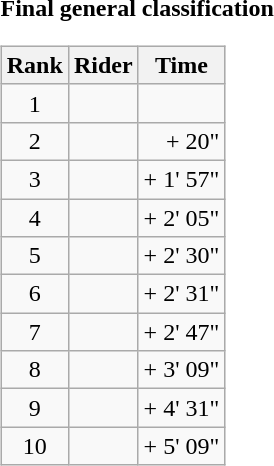<table>
<tr>
<td><strong>Final general classification</strong><br><table class="wikitable">
<tr>
<th scope="col">Rank</th>
<th scope="col">Rider</th>
<th scope="col">Time</th>
</tr>
<tr>
<td style="text-align:center;">1</td>
<td></td>
<td style="text-align:right;"></td>
</tr>
<tr>
<td style="text-align:center;">2</td>
<td></td>
<td style="text-align:right;">+ 20"</td>
</tr>
<tr>
<td style="text-align:center;">3</td>
<td></td>
<td style="text-align:right;">+ 1' 57"</td>
</tr>
<tr>
<td style="text-align:center;">4</td>
<td></td>
<td style="text-align:right;">+ 2' 05"</td>
</tr>
<tr>
<td style="text-align:center;">5</td>
<td></td>
<td style="text-align:right;">+ 2' 30"</td>
</tr>
<tr>
<td style="text-align:center;">6</td>
<td></td>
<td style="text-align:right;">+ 2' 31"</td>
</tr>
<tr>
<td style="text-align:center;">7</td>
<td></td>
<td style="text-align:right;">+ 2' 47"</td>
</tr>
<tr>
<td style="text-align:center;">8</td>
<td></td>
<td style="text-align:right;">+ 3' 09"</td>
</tr>
<tr>
<td style="text-align:center;">9</td>
<td></td>
<td style="text-align:right;">+ 4' 31"</td>
</tr>
<tr>
<td style="text-align:center;">10</td>
<td></td>
<td style="text-align:right;">+ 5' 09"</td>
</tr>
</table>
</td>
</tr>
</table>
